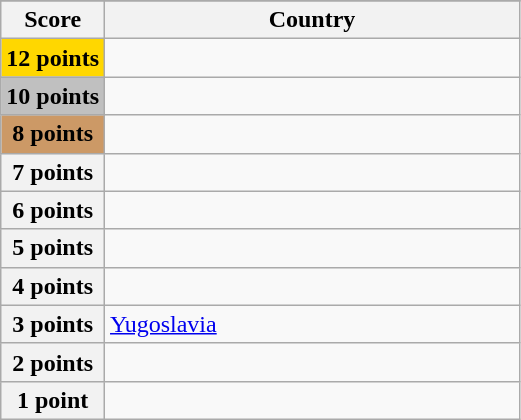<table class="wikitable">
<tr>
</tr>
<tr>
<th scope="col" width="20%">Score</th>
<th scope="col">Country</th>
</tr>
<tr>
<th scope="row" style="background:gold">12 points</th>
<td></td>
</tr>
<tr>
<th scope="row" style="background:silver">10 points</th>
<td></td>
</tr>
<tr>
<th scope="row" style="background:#CC9966">8 points</th>
<td></td>
</tr>
<tr>
<th scope="row">7 points</th>
<td></td>
</tr>
<tr>
<th scope="row">6 points</th>
<td></td>
</tr>
<tr>
<th scope="row">5 points</th>
<td></td>
</tr>
<tr>
<th scope="row">4 points</th>
<td></td>
</tr>
<tr>
<th scope="row">3 points</th>
<td> <a href='#'>Yugoslavia</a></td>
</tr>
<tr>
<th scope="row">2 points</th>
<td></td>
</tr>
<tr>
<th scope="row">1 point</th>
<td></td>
</tr>
</table>
